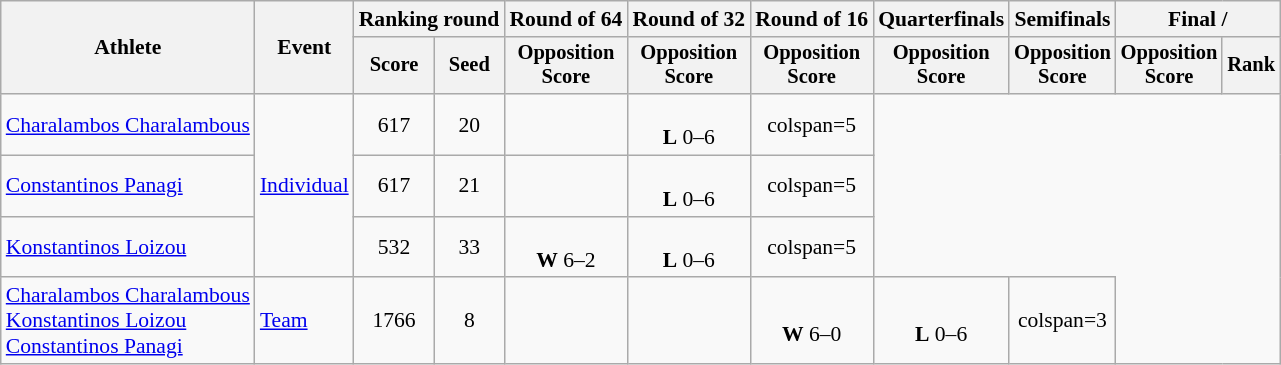<table class="wikitable" style="font-size:90%">
<tr>
<th rowspan=2>Athlete</th>
<th rowspan=2>Event</th>
<th colspan=2>Ranking round</th>
<th>Round of 64</th>
<th>Round of 32</th>
<th>Round of 16</th>
<th>Quarterfinals</th>
<th>Semifinals</th>
<th colspan=2>Final / </th>
</tr>
<tr style="font-size:95%">
<th>Score</th>
<th>Seed</th>
<th>Opposition<br>Score</th>
<th>Opposition<br>Score</th>
<th>Opposition<br>Score</th>
<th>Opposition<br>Score</th>
<th>Opposition<br>Score</th>
<th>Opposition<br>Score</th>
<th>Rank</th>
</tr>
<tr align=center>
<td align=left><a href='#'>Charalambos Charalambous</a></td>
<td rowspan = 3 align=left><a href='#'>Individual</a></td>
<td>617</td>
<td>20</td>
<td></td>
<td><br><strong>L</strong> 0–6</td>
<td>colspan=5 </td>
</tr>
<tr align=center>
<td align=left><a href='#'>Constantinos Panagi</a></td>
<td>617</td>
<td>21</td>
<td></td>
<td><br><strong>L</strong> 0–6</td>
<td>colspan=5 </td>
</tr>
<tr align=center>
<td align=left><a href='#'>Konstantinos Loizou</a></td>
<td>532</td>
<td>33</td>
<td><br><strong>W</strong> 6–2</td>
<td><br><strong>L</strong> 0–6</td>
<td>colspan=5 </td>
</tr>
<tr align=center>
<td align=left><a href='#'>Charalambos Charalambous</a><br><a href='#'>Konstantinos Loizou</a><br><a href='#'>Constantinos Panagi</a></td>
<td align=left><a href='#'>Team</a></td>
<td>1766</td>
<td>8</td>
<td></td>
<td></td>
<td><br><strong>W</strong> 6–0</td>
<td><br><strong>L</strong> 0–6</td>
<td>colspan=3 </td>
</tr>
</table>
